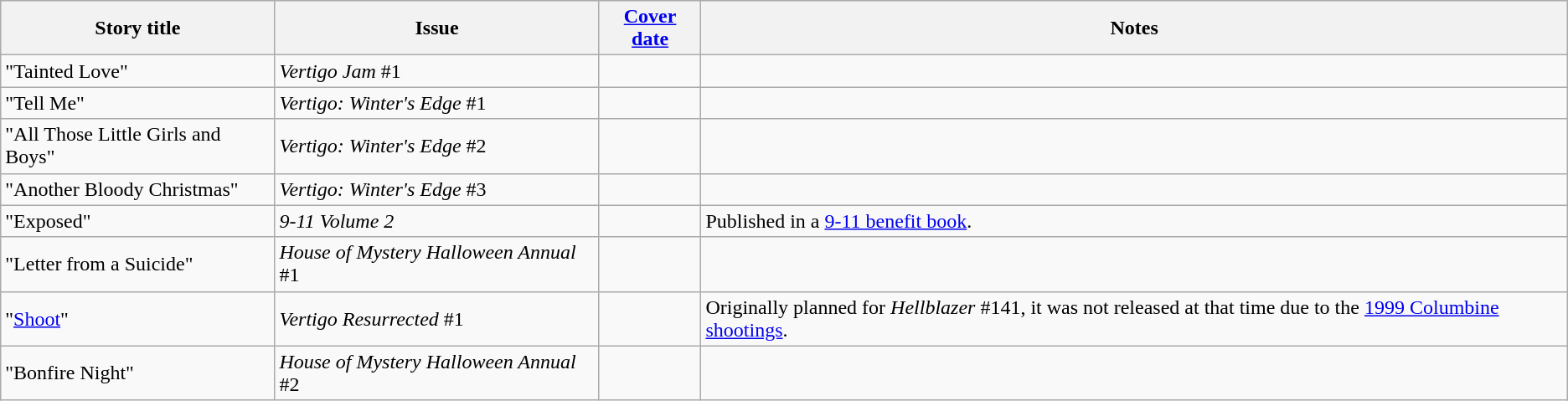<table class="wikitable">
<tr>
<th>Story title</th>
<th>Issue</th>
<th><a href='#'>Cover date</a></th>
<th>Notes</th>
</tr>
<tr>
<td>"Tainted Love"</td>
<td><em>Vertigo Jam</em> #1</td>
<td></td>
<td></td>
</tr>
<tr>
<td>"Tell Me"</td>
<td><em>Vertigo: Winter's Edge</em> #1</td>
<td></td>
<td></td>
</tr>
<tr>
<td>"All Those Little Girls and Boys"</td>
<td><em>Vertigo: Winter's Edge</em> #2</td>
<td></td>
<td></td>
</tr>
<tr>
<td>"Another Bloody Christmas"</td>
<td><em>Vertigo: Winter's Edge</em> #3</td>
<td></td>
<td></td>
</tr>
<tr>
<td>"Exposed"</td>
<td><em>9-11 Volume 2</em></td>
<td></td>
<td>Published in a <a href='#'>9-11 benefit book</a>.</td>
</tr>
<tr>
<td>"Letter from a Suicide"</td>
<td><em>House of Mystery Halloween Annual</em> #1</td>
<td></td>
<td></td>
</tr>
<tr>
<td>"<a href='#'>Shoot</a>"</td>
<td><em>Vertigo Resurrected</em> #1</td>
<td></td>
<td>Originally planned for <em>Hellblazer</em> #141, it was not released at that time due to the <a href='#'>1999 Columbine shootings</a>.</td>
</tr>
<tr>
<td>"Bonfire Night"</td>
<td><em>House of Mystery Halloween Annual</em> #2</td>
<td></td>
<td></td>
</tr>
</table>
